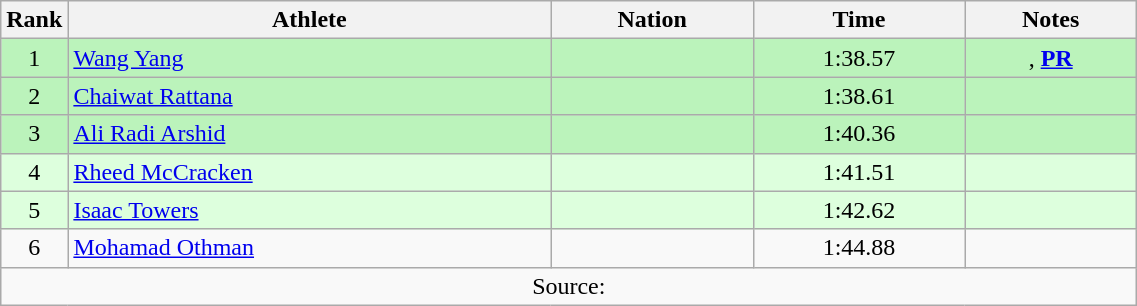<table class="wikitable sortable" style="text-align:center;width: 60%;">
<tr>
<th scope="col" style="width: 10px;">Rank</th>
<th scope="col">Athlete</th>
<th scope="col">Nation</th>
<th scope="col">Time</th>
<th scope="col">Notes</th>
</tr>
<tr bgcolor=bbf3bb>
<td>1</td>
<td align=left><a href='#'>Wang Yang</a></td>
<td align=left></td>
<td>1:38.57</td>
<td>, <strong><a href='#'>PR</a></strong></td>
</tr>
<tr bgcolor=bbf3bb>
<td>2</td>
<td align=left><a href='#'>Chaiwat Rattana</a></td>
<td align=left></td>
<td>1:38.61</td>
<td></td>
</tr>
<tr bgcolor=bbf3bb>
<td>3</td>
<td align=left><a href='#'>Ali Radi Arshid</a></td>
<td align=left></td>
<td>1:40.36</td>
<td></td>
</tr>
<tr bgcolor=ddffdd>
<td>4</td>
<td align=left><a href='#'>Rheed McCracken</a></td>
<td align=left></td>
<td>1:41.51</td>
<td></td>
</tr>
<tr bgcolor=ddffdd>
<td>5</td>
<td align=left><a href='#'>Isaac Towers</a></td>
<td align=left></td>
<td>1:42.62</td>
<td></td>
</tr>
<tr>
<td>6</td>
<td align=left><a href='#'>Mohamad Othman</a></td>
<td align=left></td>
<td>1:44.88</td>
<td></td>
</tr>
<tr class="sortbottom">
<td colspan="5">Source:</td>
</tr>
</table>
